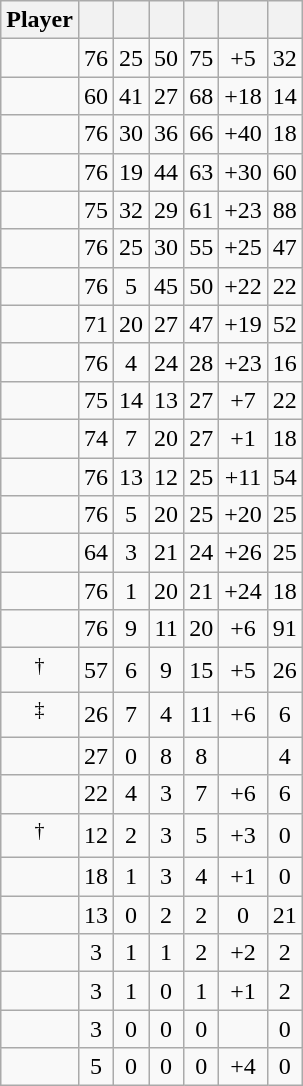<table class="wikitable sortable" style=text-align:center;">
<tr>
<th>Player</th>
<th></th>
<th></th>
<th></th>
<th></th>
<th data-sort-type="number"></th>
<th></th>
</tr>
<tr>
<td></td>
<td>76</td>
<td>25</td>
<td>50</td>
<td>75</td>
<td>+5</td>
<td>32</td>
</tr>
<tr>
<td></td>
<td>60</td>
<td>41</td>
<td>27</td>
<td>68</td>
<td>+18</td>
<td>14</td>
</tr>
<tr>
<td></td>
<td>76</td>
<td>30</td>
<td>36</td>
<td>66</td>
<td>+40</td>
<td>18</td>
</tr>
<tr>
<td></td>
<td>76</td>
<td>19</td>
<td>44</td>
<td>63</td>
<td>+30</td>
<td>60</td>
</tr>
<tr>
<td></td>
<td>75</td>
<td>32</td>
<td>29</td>
<td>61</td>
<td>+23</td>
<td>88</td>
</tr>
<tr>
<td></td>
<td>76</td>
<td>25</td>
<td>30</td>
<td>55</td>
<td>+25</td>
<td>47</td>
</tr>
<tr>
<td></td>
<td>76</td>
<td>5</td>
<td>45</td>
<td>50</td>
<td>+22</td>
<td>22</td>
</tr>
<tr>
<td></td>
<td>71</td>
<td>20</td>
<td>27</td>
<td>47</td>
<td>+19</td>
<td>52</td>
</tr>
<tr>
<td></td>
<td>76</td>
<td>4</td>
<td>24</td>
<td>28</td>
<td>+23</td>
<td>16</td>
</tr>
<tr>
<td></td>
<td>75</td>
<td>14</td>
<td>13</td>
<td>27</td>
<td>+7</td>
<td>22</td>
</tr>
<tr>
<td></td>
<td>74</td>
<td>7</td>
<td>20</td>
<td>27</td>
<td>+1</td>
<td>18</td>
</tr>
<tr>
<td></td>
<td>76</td>
<td>13</td>
<td>12</td>
<td>25</td>
<td>+11</td>
<td>54</td>
</tr>
<tr>
<td></td>
<td>76</td>
<td>5</td>
<td>20</td>
<td>25</td>
<td>+20</td>
<td>25</td>
</tr>
<tr>
<td></td>
<td>64</td>
<td>3</td>
<td>21</td>
<td>24</td>
<td>+26</td>
<td>25</td>
</tr>
<tr>
<td></td>
<td>76</td>
<td>1</td>
<td>20</td>
<td>21</td>
<td>+24</td>
<td>18</td>
</tr>
<tr>
<td></td>
<td>76</td>
<td>9</td>
<td>11</td>
<td>20</td>
<td>+6</td>
<td>91</td>
</tr>
<tr>
<td><sup>†</sup></td>
<td>57</td>
<td>6</td>
<td>9</td>
<td>15</td>
<td>+5</td>
<td>26</td>
</tr>
<tr>
<td><sup>‡</sup></td>
<td>26</td>
<td>7</td>
<td>4</td>
<td>11</td>
<td>+6</td>
<td>6</td>
</tr>
<tr>
<td></td>
<td>27</td>
<td>0</td>
<td>8</td>
<td>8</td>
<td></td>
<td>4</td>
</tr>
<tr>
<td></td>
<td>22</td>
<td>4</td>
<td>3</td>
<td>7</td>
<td>+6</td>
<td>6</td>
</tr>
<tr>
<td><sup>†</sup></td>
<td>12</td>
<td>2</td>
<td>3</td>
<td>5</td>
<td>+3</td>
<td>0</td>
</tr>
<tr>
<td></td>
<td>18</td>
<td>1</td>
<td>3</td>
<td>4</td>
<td>+1</td>
<td>0</td>
</tr>
<tr>
<td></td>
<td>13</td>
<td>0</td>
<td>2</td>
<td>2</td>
<td>0</td>
<td>21</td>
</tr>
<tr>
<td></td>
<td>3</td>
<td>1</td>
<td>1</td>
<td>2</td>
<td>+2</td>
<td>2</td>
</tr>
<tr>
<td></td>
<td>3</td>
<td>1</td>
<td>0</td>
<td>1</td>
<td>+1</td>
<td>2</td>
</tr>
<tr>
<td></td>
<td>3</td>
<td>0</td>
<td>0</td>
<td>0</td>
<td></td>
<td>0</td>
</tr>
<tr>
<td></td>
<td>5</td>
<td>0</td>
<td>0</td>
<td>0</td>
<td>+4</td>
<td>0</td>
</tr>
</table>
